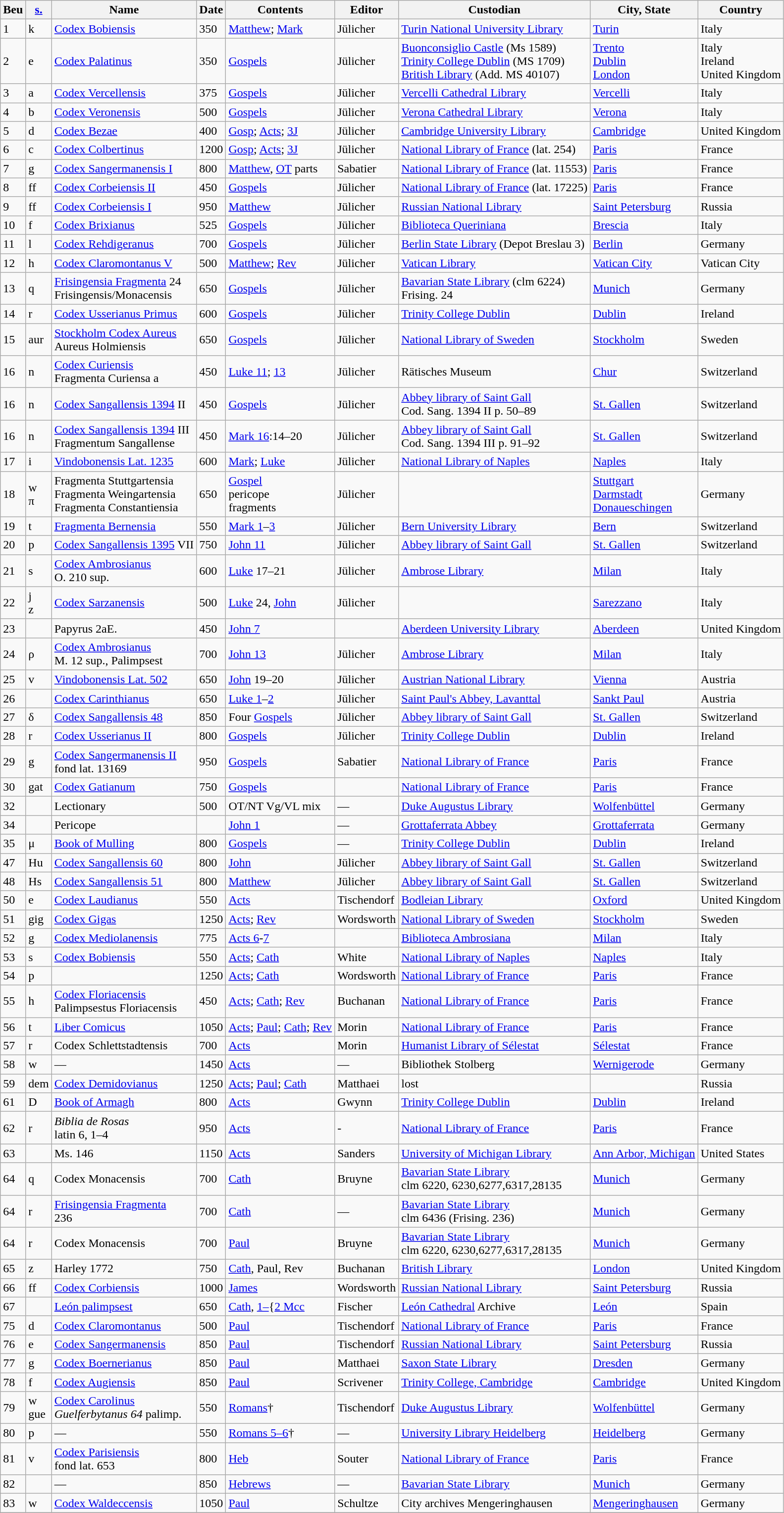<table class="wikitable sortable">
<tr>
<th>Beu</th>
<th><a href='#'>s.</a></th>
<th>Name</th>
<th>Date</th>
<th>Contents</th>
<th>Editor</th>
<th>Custodian</th>
<th>City, State</th>
<th>Country</th>
</tr>
<tr>
<td>1</td>
<td>k</td>
<td><a href='#'>Codex Bobiensis</a></td>
<td>350</td>
<td><a href='#'>Matthew</a>; <a href='#'>Mark</a></td>
<td>Jülicher</td>
<td><a href='#'>Turin National University Library</a></td>
<td><a href='#'>Turin</a></td>
<td>Italy</td>
</tr>
<tr>
<td>2</td>
<td>e</td>
<td><a href='#'>Codex Palatinus</a></td>
<td>350</td>
<td><a href='#'>Gospels</a></td>
<td>Jülicher</td>
<td><a href='#'>Buonconsiglio Castle</a> (Ms 1589)<br><a href='#'>Trinity College Dublin</a> (MS 1709)<br><a href='#'>British Library</a> (Add. MS 40107)</td>
<td><a href='#'>Trento</a><br><a href='#'>Dublin</a><br><a href='#'>London</a></td>
<td>Italy<br>Ireland<br>United Kingdom</td>
</tr>
<tr>
<td>3</td>
<td>a</td>
<td><a href='#'>Codex Vercellensis</a></td>
<td>375</td>
<td><a href='#'>Gospels</a></td>
<td>Jülicher</td>
<td><a href='#'>Vercelli Cathedral Library</a></td>
<td><a href='#'>Vercelli</a></td>
<td>Italy</td>
</tr>
<tr>
<td>4</td>
<td>b</td>
<td><a href='#'>Codex Veronensis</a></td>
<td>500</td>
<td><a href='#'>Gospels</a></td>
<td>Jülicher</td>
<td><a href='#'>Verona Cathedral Library</a></td>
<td><a href='#'>Verona</a></td>
<td>Italy</td>
</tr>
<tr>
<td>5</td>
<td>d</td>
<td><a href='#'>Codex Bezae</a></td>
<td>400</td>
<td><a href='#'>Gosp</a>; <a href='#'>Acts</a>; <a href='#'>3J</a></td>
<td>Jülicher</td>
<td><a href='#'>Cambridge University Library</a></td>
<td><a href='#'>Cambridge</a></td>
<td>United Kingdom</td>
</tr>
<tr>
<td>6</td>
<td>c</td>
<td><a href='#'>Codex Colbertinus</a></td>
<td>1200</td>
<td><a href='#'>Gosp</a>; <a href='#'>Acts</a>; <a href='#'>3J</a></td>
<td>Jülicher</td>
<td><a href='#'>National Library of France</a> (lat. 254)</td>
<td><a href='#'>Paris</a></td>
<td>France</td>
</tr>
<tr>
<td>7</td>
<td>g</td>
<td><a href='#'>Codex Sangermanensis I</a></td>
<td>800</td>
<td><a href='#'>Matthew</a>, <a href='#'>OT</a> parts</td>
<td>Sabatier</td>
<td><a href='#'>National Library of France</a> (lat. 11553)</td>
<td><a href='#'>Paris</a></td>
<td>France</td>
</tr>
<tr>
<td>8</td>
<td>ff</td>
<td><a href='#'>Codex Corbeiensis II</a></td>
<td>450</td>
<td><a href='#'>Gospels</a></td>
<td>Jülicher</td>
<td><a href='#'>National Library of France</a> (lat. 17225)</td>
<td><a href='#'>Paris</a></td>
<td>France</td>
</tr>
<tr>
<td>9</td>
<td>ff</td>
<td><a href='#'>Codex Corbeiensis I</a></td>
<td>950</td>
<td><a href='#'>Matthew</a></td>
<td>Jülicher</td>
<td><a href='#'>Russian National Library</a></td>
<td><a href='#'>Saint Petersburg</a></td>
<td>Russia</td>
</tr>
<tr>
<td>10</td>
<td>f</td>
<td><a href='#'>Codex Brixianus</a></td>
<td>525</td>
<td><a href='#'>Gospels</a></td>
<td>Jülicher</td>
<td><a href='#'>Biblioteca Queriniana</a></td>
<td><a href='#'>Brescia</a></td>
<td>Italy</td>
</tr>
<tr>
<td>11</td>
<td>l</td>
<td><a href='#'>Codex Rehdigeranus</a></td>
<td>700</td>
<td><a href='#'>Gospels</a></td>
<td>Jülicher</td>
<td><a href='#'>Berlin State Library</a> (Depot Breslau 3)</td>
<td><a href='#'>Berlin</a></td>
<td>Germany</td>
</tr>
<tr>
<td>12</td>
<td>h</td>
<td><a href='#'>Codex Claromontanus V</a></td>
<td>500</td>
<td><a href='#'>Matthew</a>; <a href='#'>Rev</a></td>
<td>Jülicher</td>
<td><a href='#'>Vatican Library</a></td>
<td><a href='#'>Vatican City</a></td>
<td>Vatican City</td>
</tr>
<tr>
<td>13</td>
<td>q</td>
<td><a href='#'>Frisingensia Fragmenta</a> 24<br>Frisingensis/Monacensis</td>
<td>650</td>
<td><a href='#'>Gospels</a></td>
<td>Jülicher</td>
<td><a href='#'>Bavarian State Library</a> (clm 6224)<br>Frising. 24</td>
<td><a href='#'>Munich</a></td>
<td>Germany</td>
</tr>
<tr>
<td>14</td>
<td>r</td>
<td><a href='#'>Codex Usserianus Primus</a></td>
<td>600</td>
<td><a href='#'>Gospels</a></td>
<td>Jülicher</td>
<td><a href='#'>Trinity College Dublin</a></td>
<td><a href='#'>Dublin</a></td>
<td>Ireland</td>
</tr>
<tr>
<td>15</td>
<td>aur</td>
<td><a href='#'>Stockholm Codex Aureus</a><br>Aureus Holmiensis</td>
<td>650</td>
<td><a href='#'>Gospels</a></td>
<td>Jülicher</td>
<td><a href='#'>National Library of Sweden</a></td>
<td><a href='#'>Stockholm</a></td>
<td>Sweden</td>
</tr>
<tr>
<td>16</td>
<td>n</td>
<td><a href='#'>Codex Curiensis</a><br>Fragmenta Curiensa a</td>
<td>450</td>
<td><a href='#'>Luke 11</a>; <a href='#'>13</a></td>
<td>Jülicher</td>
<td>Rätisches Museum</td>
<td><a href='#'>Chur</a></td>
<td>Switzerland</td>
</tr>
<tr>
<td>16</td>
<td>n</td>
<td><a href='#'>Codex Sangallensis 1394</a> II</td>
<td>450</td>
<td><a href='#'>Gospels</a></td>
<td>Jülicher</td>
<td><a href='#'>Abbey library of Saint Gall</a><br>Cod. Sang. 1394 II p. 50–89</td>
<td><a href='#'>St. Gallen</a></td>
<td>Switzerland</td>
</tr>
<tr>
<td>16</td>
<td>n</td>
<td><a href='#'>Codex Sangallensis 1394</a> III<br>Fragmentum Sangallense</td>
<td>450</td>
<td><a href='#'>Mark 16</a>:14–20</td>
<td>Jülicher</td>
<td><a href='#'>Abbey library of Saint Gall</a><br>Cod. Sang. 1394 III p. 91–92</td>
<td><a href='#'>St. Gallen</a></td>
<td>Switzerland</td>
</tr>
<tr>
<td>17</td>
<td>i</td>
<td><a href='#'>Vindobonensis Lat. 1235</a></td>
<td>600</td>
<td><a href='#'>Mark</a>; <a href='#'>Luke</a></td>
<td>Jülicher</td>
<td><a href='#'>National Library of Naples</a></td>
<td><a href='#'>Naples</a></td>
<td>Italy</td>
</tr>
<tr>
<td>18</td>
<td>w<br>π</td>
<td>Fragmenta Stuttgartensia<br>Fragmenta Weingartensia<br>Fragmenta Constantiensia</td>
<td>650</td>
<td><a href='#'>Gospel</a><br>pericope<br>fragments</td>
<td>Jülicher</td>
<td></td>
<td><a href='#'>Stuttgart</a><br><a href='#'>Darmstadt</a><br><a href='#'>Donaueschingen</a></td>
<td>Germany</td>
</tr>
<tr>
<td>19</td>
<td>t</td>
<td><a href='#'>Fragmenta Bernensia</a></td>
<td>550</td>
<td><a href='#'>Mark 1</a>–<a href='#'>3</a></td>
<td>Jülicher</td>
<td><a href='#'>Bern University Library</a></td>
<td><a href='#'>Bern</a></td>
<td>Switzerland</td>
</tr>
<tr>
<td>20</td>
<td>p</td>
<td><a href='#'>Codex Sangallensis 1395</a> VII</td>
<td>750</td>
<td><a href='#'>John 11</a></td>
<td>Jülicher</td>
<td><a href='#'>Abbey library of Saint Gall</a></td>
<td><a href='#'>St. Gallen</a></td>
<td>Switzerland</td>
</tr>
<tr>
<td>21</td>
<td>s</td>
<td><a href='#'>Codex Ambrosianus</a><br>O. 210 sup.</td>
<td>600</td>
<td><a href='#'>Luke</a> 17–21</td>
<td>Jülicher</td>
<td><a href='#'>Ambrose Library</a></td>
<td><a href='#'>Milan</a></td>
<td>Italy</td>
</tr>
<tr>
<td>22</td>
<td>j<br>z</td>
<td><a href='#'>Codex Sarzanensis</a></td>
<td>500</td>
<td><a href='#'>Luke</a> 24, <a href='#'>John</a></td>
<td>Jülicher</td>
<td></td>
<td><a href='#'>Sarezzano</a></td>
<td>Italy</td>
</tr>
<tr>
<td>23</td>
<td></td>
<td>Papyrus 2aE.</td>
<td>450</td>
<td><a href='#'>John 7</a></td>
<td></td>
<td><a href='#'>Aberdeen University Library</a></td>
<td><a href='#'>Aberdeen</a></td>
<td>United Kingdom</td>
</tr>
<tr>
<td>24</td>
<td>ρ</td>
<td><a href='#'>Codex Ambrosianus</a><br>M. 12 sup., Palimpsest</td>
<td>700</td>
<td><a href='#'>John 13</a></td>
<td>Jülicher</td>
<td><a href='#'>Ambrose Library</a></td>
<td><a href='#'>Milan</a></td>
<td>Italy</td>
</tr>
<tr>
<td>25</td>
<td>v</td>
<td><a href='#'>Vindobonensis Lat. 502</a></td>
<td>650</td>
<td><a href='#'>John</a> 19–20</td>
<td>Jülicher</td>
<td><a href='#'>Austrian National Library</a></td>
<td><a href='#'>Vienna</a></td>
<td>Austria</td>
</tr>
<tr>
<td>26</td>
<td></td>
<td><a href='#'>Codex Carinthianus</a></td>
<td>650</td>
<td><a href='#'>Luke 1</a>–<a href='#'>2</a></td>
<td>Jülicher</td>
<td><a href='#'>Saint Paul's Abbey, Lavanttal</a></td>
<td><a href='#'>Sankt Paul</a></td>
<td>Austria</td>
</tr>
<tr>
<td>27</td>
<td>δ</td>
<td><a href='#'>Codex Sangallensis 48</a></td>
<td>850</td>
<td>Four <a href='#'>Gospels</a></td>
<td>Jülicher</td>
<td><a href='#'>Abbey library of Saint Gall</a></td>
<td><a href='#'>St. Gallen</a></td>
<td>Switzerland</td>
</tr>
<tr>
<td>28</td>
<td>r</td>
<td><a href='#'>Codex Usserianus II</a></td>
<td>800</td>
<td><a href='#'>Gospels</a></td>
<td>Jülicher</td>
<td><a href='#'>Trinity College Dublin</a></td>
<td><a href='#'>Dublin</a></td>
<td>Ireland</td>
</tr>
<tr>
<td>29</td>
<td>g</td>
<td><a href='#'>Codex Sangermanensis II</a><br>fond lat. 13169</td>
<td>950</td>
<td><a href='#'>Gospels</a></td>
<td>Sabatier</td>
<td><a href='#'>National Library of France</a></td>
<td><a href='#'>Paris</a></td>
<td>France</td>
</tr>
<tr>
<td>30</td>
<td>gat</td>
<td><a href='#'>Codex Gatianum</a></td>
<td>750</td>
<td><a href='#'>Gospels</a></td>
<td></td>
<td><a href='#'>National Library of France</a></td>
<td><a href='#'>Paris</a></td>
<td>France</td>
</tr>
<tr>
<td>32</td>
<td></td>
<td>Lectionary</td>
<td>500</td>
<td>OT/NT Vg/VL mix</td>
<td>—</td>
<td><a href='#'>Duke Augustus Library</a></td>
<td><a href='#'>Wolfenbüttel</a></td>
<td>Germany</td>
</tr>
<tr>
<td>34</td>
<td></td>
<td>Pericope</td>
<td></td>
<td><a href='#'>John 1</a></td>
<td>—</td>
<td><a href='#'>Grottaferrata Abbey</a></td>
<td><a href='#'>Grottaferrata</a></td>
<td>Germany</td>
</tr>
<tr>
<td>35</td>
<td>μ</td>
<td><a href='#'>Book of Mulling</a></td>
<td>800</td>
<td><a href='#'>Gospels</a></td>
<td>—</td>
<td><a href='#'>Trinity College Dublin</a></td>
<td><a href='#'>Dublin</a></td>
<td>Ireland</td>
</tr>
<tr>
<td>47</td>
<td>Hu</td>
<td><a href='#'>Codex Sangallensis 60</a></td>
<td>800</td>
<td><a href='#'>John</a></td>
<td>Jülicher</td>
<td><a href='#'>Abbey library of Saint Gall</a></td>
<td><a href='#'>St. Gallen</a></td>
<td>Switzerland</td>
</tr>
<tr>
<td>48</td>
<td>Hs</td>
<td><a href='#'>Codex Sangallensis 51</a></td>
<td>800</td>
<td><a href='#'>Matthew</a></td>
<td>Jülicher</td>
<td><a href='#'>Abbey library of Saint Gall</a></td>
<td><a href='#'>St. Gallen</a></td>
<td>Switzerland</td>
</tr>
<tr>
<td>50</td>
<td>e</td>
<td><a href='#'>Codex Laudianus</a></td>
<td>550</td>
<td><a href='#'>Acts</a></td>
<td>Tischendorf</td>
<td><a href='#'>Bodleian Library</a></td>
<td><a href='#'>Oxford</a></td>
<td>United Kingdom</td>
</tr>
<tr>
<td>51</td>
<td>gig</td>
<td><a href='#'>Codex Gigas</a></td>
<td>1250</td>
<td><a href='#'>Acts</a>; <a href='#'>Rev</a></td>
<td>Wordsworth</td>
<td><a href='#'>National Library of Sweden</a></td>
<td><a href='#'>Stockholm</a></td>
<td>Sweden</td>
</tr>
<tr>
<td>52</td>
<td>g</td>
<td><a href='#'>Codex Mediolanensis</a></td>
<td>775</td>
<td><a href='#'>Acts 6</a>-<a href='#'>7</a></td>
<td></td>
<td><a href='#'>Biblioteca Ambrosiana</a></td>
<td><a href='#'>Milan</a></td>
<td>Italy</td>
</tr>
<tr>
<td>53</td>
<td>s</td>
<td><a href='#'>Codex Bobiensis</a></td>
<td>550</td>
<td><a href='#'>Acts</a>; <a href='#'>Cath</a></td>
<td>White</td>
<td><a href='#'>National Library of Naples</a></td>
<td><a href='#'>Naples</a></td>
<td>Italy</td>
</tr>
<tr>
<td>54</td>
<td>p</td>
<td></td>
<td>1250</td>
<td><a href='#'>Acts</a>; <a href='#'>Cath</a></td>
<td>Wordsworth</td>
<td><a href='#'>National Library of France</a></td>
<td><a href='#'>Paris</a></td>
<td>France</td>
</tr>
<tr>
<td>55</td>
<td>h</td>
<td><a href='#'>Codex Floriacensis</a><br>Palimpsestus Floriacensis</td>
<td>450</td>
<td><a href='#'>Acts</a>; <a href='#'>Cath</a>; <a href='#'>Rev</a></td>
<td>Buchanan</td>
<td><a href='#'>National Library of France</a></td>
<td><a href='#'>Paris</a></td>
<td>France</td>
</tr>
<tr>
<td>56</td>
<td>t</td>
<td><a href='#'>Liber Comicus</a></td>
<td>1050</td>
<td><a href='#'>Acts</a>; <a href='#'>Paul</a>; <a href='#'>Cath</a>; <a href='#'>Rev</a></td>
<td>Morin</td>
<td><a href='#'>National Library of France</a></td>
<td><a href='#'>Paris</a></td>
<td>France</td>
</tr>
<tr>
<td>57</td>
<td>r</td>
<td>Codex Schlettstadtensis</td>
<td>700</td>
<td><a href='#'>Acts</a></td>
<td>Morin</td>
<td><a href='#'>Humanist Library of Sélestat</a></td>
<td><a href='#'>Sélestat</a></td>
<td>France</td>
</tr>
<tr>
<td>58</td>
<td>w</td>
<td>—</td>
<td>1450</td>
<td><a href='#'>Acts</a></td>
<td>—</td>
<td>Bibliothek Stolberg</td>
<td><a href='#'>Wernigerode</a></td>
<td>Germany</td>
</tr>
<tr>
<td>59</td>
<td>dem</td>
<td><a href='#'>Codex Demidovianus</a></td>
<td>1250</td>
<td><a href='#'>Acts</a>; <a href='#'>Paul</a>; <a href='#'>Cath</a></td>
<td>Matthaei</td>
<td>lost</td>
<td></td>
<td>Russia</td>
</tr>
<tr>
<td>61</td>
<td>D</td>
<td><a href='#'>Book of Armagh</a></td>
<td>800</td>
<td><a href='#'>Acts</a></td>
<td>Gwynn</td>
<td><a href='#'>Trinity College Dublin</a></td>
<td><a href='#'>Dublin</a></td>
<td>Ireland</td>
</tr>
<tr>
<td>62</td>
<td>r</td>
<td><em>Biblia de Rosas</em><br>latin 6, 1–4</td>
<td>950</td>
<td><a href='#'>Acts</a></td>
<td>-</td>
<td><a href='#'>National Library of France</a></td>
<td><a href='#'>Paris</a></td>
<td>France</td>
</tr>
<tr>
<td>63</td>
<td></td>
<td>Ms. 146</td>
<td>1150</td>
<td><a href='#'>Acts</a></td>
<td>Sanders</td>
<td><a href='#'>University of Michigan Library</a></td>
<td><a href='#'>Ann Arbor, Michigan</a></td>
<td>United States</td>
</tr>
<tr>
<td>64</td>
<td>q</td>
<td>Codex Monacensis</td>
<td>700</td>
<td><a href='#'>Cath</a></td>
<td>Bruyne</td>
<td><a href='#'>Bavarian State Library</a><br>clm 6220, 6230,6277,6317,28135</td>
<td><a href='#'>Munich</a></td>
<td>Germany</td>
</tr>
<tr>
<td>64</td>
<td>r</td>
<td><a href='#'>Frisingensia Fragmenta</a><br>236</td>
<td>700</td>
<td><a href='#'>Cath</a></td>
<td>—</td>
<td><a href='#'>Bavarian State Library</a><br>clm 6436 (Frising. 236)</td>
<td><a href='#'>Munich</a></td>
<td>Germany</td>
</tr>
<tr>
<td>64</td>
<td>r</td>
<td>Codex Monacensis</td>
<td>700</td>
<td><a href='#'>Paul</a></td>
<td>Bruyne</td>
<td><a href='#'>Bavarian State Library</a><br>clm 6220, 6230,6277,6317,28135</td>
<td><a href='#'>Munich</a></td>
<td>Germany</td>
</tr>
<tr>
<td>65</td>
<td>z</td>
<td>Harley 1772</td>
<td>750</td>
<td><a href='#'>Cath</a>, Paul, Rev</td>
<td>Buchanan</td>
<td><a href='#'>British Library</a></td>
<td><a href='#'>London</a></td>
<td>United Kingdom</td>
</tr>
<tr>
<td>66</td>
<td>ff</td>
<td><a href='#'>Codex Corbiensis</a></td>
<td>1000</td>
<td><a href='#'>James</a></td>
<td>Wordsworth</td>
<td><a href='#'>Russian National Library</a></td>
<td><a href='#'>Saint Petersburg</a></td>
<td>Russia</td>
</tr>
<tr>
<td>67</td>
<td></td>
<td><a href='#'>León palimpsest</a></td>
<td>650</td>
<td><a href='#'>Cath</a>, <a href='#'>1–</a>{<a href='#'>2 Mcc</a></td>
<td>Fischer</td>
<td><a href='#'>León Cathedral</a> Archive</td>
<td><a href='#'>León</a></td>
<td>Spain</td>
</tr>
<tr>
<td>75</td>
<td>d</td>
<td><a href='#'>Codex Claromontanus</a></td>
<td>500</td>
<td><a href='#'>Paul</a></td>
<td>Tischendorf</td>
<td><a href='#'>National Library of France</a></td>
<td><a href='#'>Paris</a></td>
<td>France</td>
</tr>
<tr>
<td>76</td>
<td>e</td>
<td><a href='#'>Codex Sangermanensis</a></td>
<td>850</td>
<td><a href='#'>Paul</a></td>
<td>Tischendorf</td>
<td><a href='#'>Russian National Library</a></td>
<td><a href='#'>Saint Petersburg</a></td>
<td>Russia</td>
</tr>
<tr>
<td>77</td>
<td>g</td>
<td><a href='#'>Codex Boernerianus</a></td>
<td>850</td>
<td><a href='#'>Paul</a></td>
<td>Matthaei</td>
<td><a href='#'>Saxon State Library</a></td>
<td><a href='#'>Dresden</a></td>
<td>Germany</td>
</tr>
<tr>
<td>78</td>
<td>f</td>
<td><a href='#'>Codex Augiensis</a></td>
<td>850</td>
<td><a href='#'>Paul</a></td>
<td>Scrivener</td>
<td><a href='#'>Trinity College, Cambridge</a></td>
<td><a href='#'>Cambridge</a></td>
<td>United Kingdom</td>
</tr>
<tr>
<td>79</td>
<td>w<br>gue</td>
<td><a href='#'>Codex Carolinus</a><br><em>Guelferbytanus 64</em> palimp.</td>
<td>550</td>
<td><a href='#'>Romans</a>†</td>
<td>Tischendorf</td>
<td><a href='#'>Duke Augustus Library</a></td>
<td><a href='#'>Wolfenbüttel</a></td>
<td>Germany</td>
</tr>
<tr>
<td>80</td>
<td>p</td>
<td>—</td>
<td>550</td>
<td><a href='#'>Romans 5–6</a>†</td>
<td>—</td>
<td><a href='#'>University Library Heidelberg</a></td>
<td><a href='#'>Heidelberg</a></td>
<td>Germany</td>
</tr>
<tr>
<td>81</td>
<td>v</td>
<td><a href='#'>Codex Parisiensis</a><br>fond lat. 653</td>
<td>800</td>
<td><a href='#'>Heb</a></td>
<td>Souter</td>
<td><a href='#'>National Library of France</a></td>
<td><a href='#'>Paris</a></td>
<td>France</td>
</tr>
<tr>
<td>82</td>
<td></td>
<td>—</td>
<td>850</td>
<td><a href='#'>Hebrews</a></td>
<td>—</td>
<td><a href='#'>Bavarian State Library</a></td>
<td><a href='#'>Munich</a></td>
<td>Germany</td>
</tr>
<tr>
<td>83</td>
<td>w</td>
<td><a href='#'>Codex Waldeccensis</a></td>
<td>1050</td>
<td><a href='#'>Paul</a></td>
<td>Schultze</td>
<td>City archives Mengeringhausen</td>
<td><a href='#'>Mengeringhausen</a></td>
<td>Germany</td>
</tr>
<tr>
</tr>
</table>
